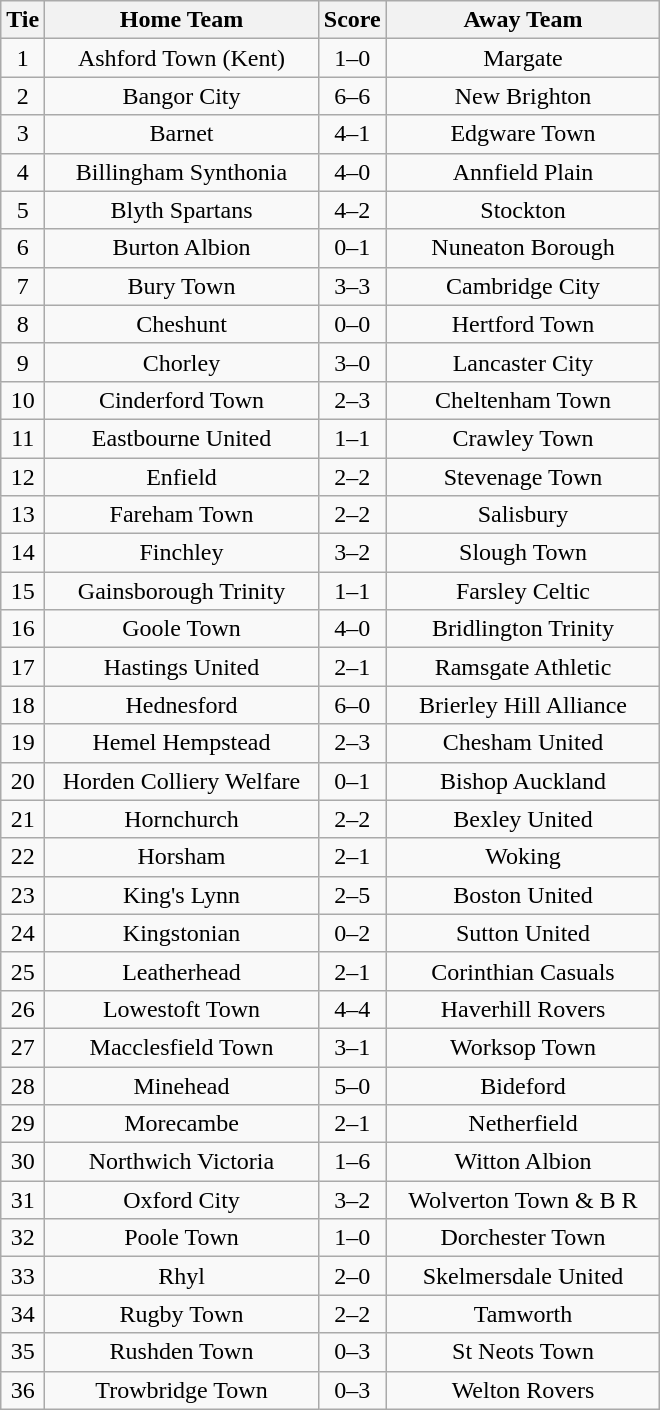<table class="wikitable" style="text-align:center;">
<tr>
<th width=20>Tie</th>
<th width=175>Home Team</th>
<th width=20>Score</th>
<th width=175>Away Team</th>
</tr>
<tr>
<td>1</td>
<td>Ashford Town (Kent)</td>
<td>1–0</td>
<td>Margate</td>
</tr>
<tr>
<td>2</td>
<td>Bangor City</td>
<td>6–6</td>
<td>New Brighton</td>
</tr>
<tr>
<td>3</td>
<td>Barnet</td>
<td>4–1</td>
<td>Edgware Town</td>
</tr>
<tr>
<td>4</td>
<td>Billingham Synthonia</td>
<td>4–0</td>
<td>Annfield Plain</td>
</tr>
<tr>
<td>5</td>
<td>Blyth Spartans</td>
<td>4–2</td>
<td>Stockton</td>
</tr>
<tr>
<td>6</td>
<td>Burton Albion</td>
<td>0–1</td>
<td>Nuneaton Borough</td>
</tr>
<tr>
<td>7</td>
<td>Bury Town</td>
<td>3–3</td>
<td>Cambridge City</td>
</tr>
<tr>
<td>8</td>
<td>Cheshunt</td>
<td>0–0</td>
<td>Hertford Town</td>
</tr>
<tr>
<td>9</td>
<td>Chorley</td>
<td>3–0</td>
<td>Lancaster City</td>
</tr>
<tr>
<td>10</td>
<td>Cinderford Town</td>
<td>2–3</td>
<td>Cheltenham Town</td>
</tr>
<tr>
<td>11</td>
<td>Eastbourne United</td>
<td>1–1</td>
<td>Crawley Town</td>
</tr>
<tr>
<td>12</td>
<td>Enfield</td>
<td>2–2</td>
<td>Stevenage Town</td>
</tr>
<tr>
<td>13</td>
<td>Fareham Town</td>
<td>2–2</td>
<td>Salisbury</td>
</tr>
<tr>
<td>14</td>
<td>Finchley</td>
<td>3–2</td>
<td>Slough Town</td>
</tr>
<tr>
<td>15</td>
<td>Gainsborough Trinity</td>
<td>1–1</td>
<td>Farsley Celtic</td>
</tr>
<tr>
<td>16</td>
<td>Goole Town</td>
<td>4–0</td>
<td>Bridlington Trinity</td>
</tr>
<tr>
<td>17</td>
<td>Hastings United</td>
<td>2–1</td>
<td>Ramsgate Athletic</td>
</tr>
<tr>
<td>18</td>
<td>Hednesford</td>
<td>6–0</td>
<td>Brierley Hill Alliance</td>
</tr>
<tr>
<td>19</td>
<td>Hemel Hempstead</td>
<td>2–3</td>
<td>Chesham United</td>
</tr>
<tr>
<td>20</td>
<td>Horden Colliery Welfare</td>
<td>0–1</td>
<td>Bishop Auckland</td>
</tr>
<tr>
<td>21</td>
<td>Hornchurch</td>
<td>2–2</td>
<td>Bexley United</td>
</tr>
<tr>
<td>22</td>
<td>Horsham</td>
<td>2–1</td>
<td>Woking</td>
</tr>
<tr>
<td>23</td>
<td>King's Lynn</td>
<td>2–5</td>
<td>Boston United</td>
</tr>
<tr>
<td>24</td>
<td>Kingstonian</td>
<td>0–2</td>
<td>Sutton United</td>
</tr>
<tr>
<td>25</td>
<td>Leatherhead</td>
<td>2–1</td>
<td>Corinthian Casuals</td>
</tr>
<tr>
<td>26</td>
<td>Lowestoft Town</td>
<td>4–4</td>
<td>Haverhill Rovers</td>
</tr>
<tr>
<td>27</td>
<td>Macclesfield Town</td>
<td>3–1</td>
<td>Worksop Town</td>
</tr>
<tr>
<td>28</td>
<td>Minehead</td>
<td>5–0</td>
<td>Bideford</td>
</tr>
<tr>
<td>29</td>
<td>Morecambe</td>
<td>2–1</td>
<td>Netherfield</td>
</tr>
<tr>
<td>30</td>
<td>Northwich Victoria</td>
<td>1–6</td>
<td>Witton Albion</td>
</tr>
<tr>
<td>31</td>
<td>Oxford City</td>
<td>3–2</td>
<td>Wolverton Town & B R</td>
</tr>
<tr>
<td>32</td>
<td>Poole Town</td>
<td>1–0</td>
<td>Dorchester Town</td>
</tr>
<tr>
<td>33</td>
<td>Rhyl</td>
<td>2–0</td>
<td>Skelmersdale United</td>
</tr>
<tr>
<td>34</td>
<td>Rugby Town</td>
<td>2–2</td>
<td>Tamworth</td>
</tr>
<tr>
<td>35</td>
<td>Rushden Town</td>
<td>0–3</td>
<td>St Neots Town</td>
</tr>
<tr>
<td>36</td>
<td>Trowbridge Town</td>
<td>0–3</td>
<td>Welton Rovers</td>
</tr>
</table>
